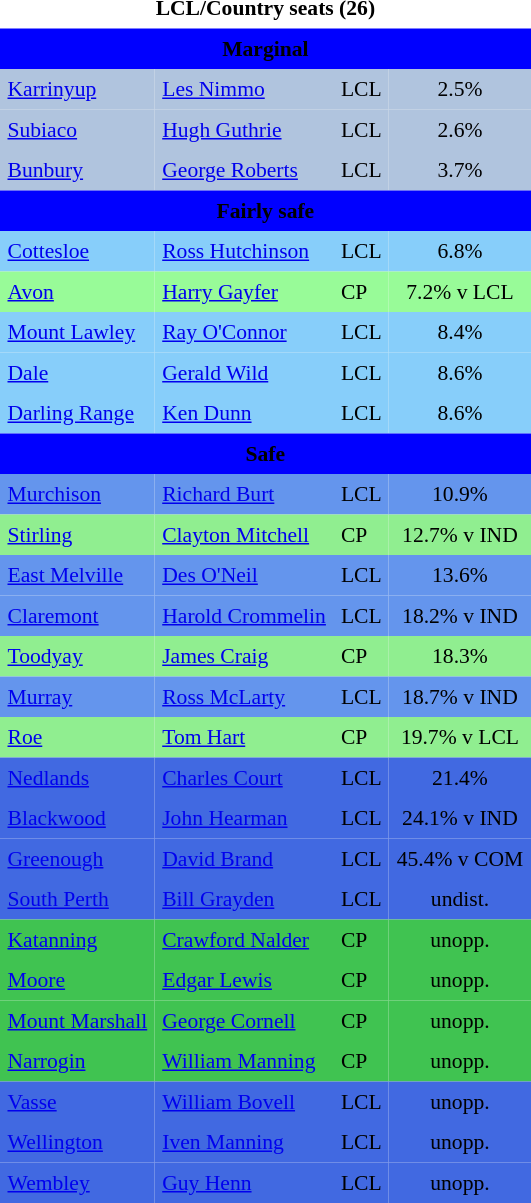<table class="toccolours" cellpadding="5" cellspacing="0" style="float:left; margin-right:.5em; margin-top:.4em; font-size:90%;">
<tr>
<td COLSPAN=4 align="center"><strong>LCL/Country seats (26)</strong></td>
</tr>
<tr>
<td COLSPAN=4 align="center" bgcolor="Blue"><span><strong>Marginal</strong></span></td>
</tr>
<tr>
<td align="left" bgcolor="B0C4DE"><a href='#'>Karrinyup</a></td>
<td align="left" bgcolor="B0C4DE"><a href='#'>Les Nimmo</a></td>
<td align="left" bgcolor="B0C4DE">LCL</td>
<td align="center" bgcolor="B0C4DE">2.5%</td>
</tr>
<tr>
<td align="left" bgcolor="B0C4DE"><a href='#'>Subiaco</a></td>
<td align="left" bgcolor="B0C4DE"><a href='#'>Hugh Guthrie</a></td>
<td align="left" bgcolor="B0C4DE">LCL</td>
<td align="center" bgcolor="B0C4DE">2.6%</td>
</tr>
<tr>
<td align="left" bgcolor="B0C4DE"><a href='#'>Bunbury</a></td>
<td align="left" bgcolor="B0C4DE"><a href='#'>George Roberts</a></td>
<td align="left" bgcolor="B0C4DE">LCL</td>
<td align="center" bgcolor="B0C4DE">3.7%</td>
</tr>
<tr>
<td COLSPAN=4 align="center" bgcolor="Blue"><span><strong>Fairly safe</strong></span></td>
</tr>
<tr>
<td align="left" bgcolor="87CEFA"><a href='#'>Cottesloe</a></td>
<td align="left" bgcolor="87CEFA"><a href='#'>Ross Hutchinson</a></td>
<td align="left" bgcolor="87CEFA">LCL</td>
<td align="center" bgcolor="87CEFA">6.8%</td>
</tr>
<tr>
<td align="left" bgcolor="98FB98"><a href='#'>Avon</a></td>
<td align="left" bgcolor="98FB98"><a href='#'>Harry Gayfer</a></td>
<td align="left" bgcolor="98FB98">CP</td>
<td align="center" bgcolor="98FB98">7.2% v LCL</td>
</tr>
<tr>
<td align="left" bgcolor="87CEFA"><a href='#'>Mount Lawley</a></td>
<td align="left" bgcolor="87CEFA"><a href='#'>Ray O'Connor</a></td>
<td align="left" bgcolor="87CEFA">LCL</td>
<td align="center" bgcolor="87CEFA">8.4%</td>
</tr>
<tr>
<td align="left" bgcolor="87CEFA"><a href='#'>Dale</a></td>
<td align="left" bgcolor="87CEFA"><a href='#'>Gerald Wild</a></td>
<td align="left" bgcolor="87CEFA">LCL</td>
<td align="center" bgcolor="87CEFA">8.6%</td>
</tr>
<tr>
<td align="left" bgcolor="87CEFA"><a href='#'>Darling Range</a></td>
<td align="left" bgcolor="87CEFA"><a href='#'>Ken Dunn</a></td>
<td align="left" bgcolor="87CEFA">LCL</td>
<td align="center" bgcolor="87CEFA">8.6%</td>
</tr>
<tr>
<td COLSPAN=4 align="center" bgcolor="Blue"><span><strong>Safe</strong></span></td>
</tr>
<tr>
<td align="left" bgcolor="6495ED"><a href='#'>Murchison</a></td>
<td align="left" bgcolor="6495ED"><a href='#'>Richard Burt</a></td>
<td align="left" bgcolor="6495ED">LCL</td>
<td align="center" bgcolor="6495ED">10.9%</td>
</tr>
<tr>
<td align="left" bgcolor="90EE90"><a href='#'>Stirling</a></td>
<td align="left" bgcolor="90EE90"><a href='#'>Clayton Mitchell</a></td>
<td align="left" bgcolor="90EE90">CP</td>
<td align="center" bgcolor="90EE90">12.7% v IND</td>
</tr>
<tr>
<td align="left" bgcolor="6495ED"><a href='#'>East Melville</a></td>
<td align="left" bgcolor="6495ED"><a href='#'>Des O'Neil</a></td>
<td align="left" bgcolor="6495ED">LCL</td>
<td align="center" bgcolor="6495ED">13.6%</td>
</tr>
<tr>
<td align="left" bgcolor="6495ED"><a href='#'>Claremont</a></td>
<td align="left" bgcolor="6495ED"><a href='#'>Harold Crommelin</a></td>
<td align="left" bgcolor="6495ED">LCL</td>
<td align="center" bgcolor="6495ED">18.2% v IND</td>
</tr>
<tr>
<td align="left" bgcolor="90EE90"><a href='#'>Toodyay</a></td>
<td align="left" bgcolor="90EE90"><a href='#'>James Craig</a></td>
<td align="left" bgcolor="90EE90">CP</td>
<td align="center" bgcolor="90EE90">18.3%</td>
</tr>
<tr>
<td align="left" bgcolor="6495ED"><a href='#'>Murray</a></td>
<td align="left" bgcolor="6495ED"><a href='#'>Ross McLarty</a></td>
<td align="left" bgcolor="6495ED">LCL</td>
<td align="center" bgcolor="6495ED">18.7% v IND</td>
</tr>
<tr>
<td align="left" bgcolor="90EE90"><a href='#'>Roe</a></td>
<td align="left" bgcolor="90EE90"><a href='#'>Tom Hart</a></td>
<td align="left" bgcolor="90EE90">CP</td>
<td align="center" bgcolor="90EE90">19.7% v LCL</td>
</tr>
<tr>
<td align="left" bgcolor="4169E1"><a href='#'>Nedlands</a></td>
<td align="left" bgcolor="4169E1"><a href='#'>Charles Court</a></td>
<td align="left" bgcolor="4169E1">LCL</td>
<td align="center" bgcolor="4169E1">21.4%</td>
</tr>
<tr>
<td align="left" bgcolor="4169E1"><a href='#'>Blackwood</a></td>
<td align="left" bgcolor="4169E1"><a href='#'>John Hearman</a></td>
<td align="left" bgcolor="4169E1">LCL</td>
<td align="center" bgcolor="4169E1">24.1% v IND</td>
</tr>
<tr>
<td align="left" bgcolor="4169E1"><a href='#'>Greenough</a></td>
<td align="left" bgcolor="4169E1"><a href='#'>David Brand</a></td>
<td align="left" bgcolor="4169E1">LCL</td>
<td align="center" bgcolor="4169E1">45.4% v COM</td>
</tr>
<tr>
<td align="left" bgcolor="4169E1"><a href='#'>South Perth</a></td>
<td align="left" bgcolor="4169E1"><a href='#'>Bill Grayden</a></td>
<td align="left" bgcolor="4169E1">LCL</td>
<td align="center" bgcolor="4169E1">undist.</td>
</tr>
<tr>
<td align="left" bgcolor="40C351"><a href='#'>Katanning</a></td>
<td align="left" bgcolor="40C351"><a href='#'>Crawford Nalder</a></td>
<td align="left" bgcolor="40C351">CP</td>
<td align="center" bgcolor="40C351">unopp.</td>
</tr>
<tr>
<td align="left" bgcolor="40C351"><a href='#'>Moore</a></td>
<td align="left" bgcolor="40C351"><a href='#'>Edgar Lewis</a></td>
<td align="left" bgcolor="40C351">CP</td>
<td align="center" bgcolor="40C351">unopp.</td>
</tr>
<tr>
<td align="left" bgcolor="40C351"><a href='#'>Mount Marshall</a></td>
<td align="left" bgcolor="40C351"><a href='#'>George Cornell</a></td>
<td align="left" bgcolor="40C351">CP</td>
<td align="center" bgcolor="40C351">unopp.</td>
</tr>
<tr>
<td align="left" bgcolor="40C351"><a href='#'>Narrogin</a></td>
<td align="left" bgcolor="40C351"><a href='#'>William Manning</a></td>
<td align="left" bgcolor="40C351">CP</td>
<td align="center" bgcolor="40C351">unopp.</td>
</tr>
<tr>
<td align="left" bgcolor="4169E1"><a href='#'>Vasse</a></td>
<td align="left" bgcolor="4169E1"><a href='#'>William Bovell</a></td>
<td align="left" bgcolor="4169E1">LCL</td>
<td align="center" bgcolor="4169E1">unopp.</td>
</tr>
<tr>
<td align="left" bgcolor="4169E1"><a href='#'>Wellington</a></td>
<td align="left" bgcolor="4169E1"><a href='#'>Iven Manning</a></td>
<td align="left" bgcolor="4169E1">LCL</td>
<td align="center" bgcolor="4169E1">unopp.</td>
</tr>
<tr>
<td align="left" bgcolor="4169E1"><a href='#'>Wembley</a></td>
<td align="left" bgcolor="4169E1"><a href='#'>Guy Henn</a></td>
<td align="left" bgcolor="4169E1">LCL</td>
<td align="center" bgcolor="4169E1">unopp.</td>
</tr>
<tr>
</tr>
</table>
